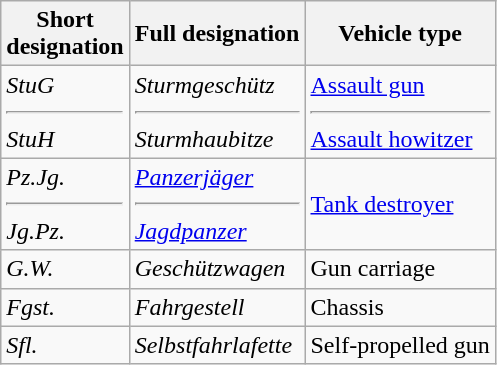<table class="wikitable sortable sort-under-center">
<tr>
<th>Short<br>designation</th>
<th>Full designation</th>
<th>Vehicle type</th>
</tr>
<tr>
<td><em>StuG<hr>StuH</em></td>
<td><em>Sturmgeschütz<hr>Sturmhaubitze</em></td>
<td><a href='#'>Assault gun<hr>Assault howitzer</a></td>
</tr>
<tr>
<td><em>Pz.Jg.<hr>Jg.Pz.</em></td>
<td><em><a href='#'>Panzerjäger</a><hr><a href='#'>Jagdpanzer</a></em></td>
<td><a href='#'>Tank destroyer</a></td>
</tr>
<tr>
<td><em>G.W.</em></td>
<td><em>Geschützwagen</em></td>
<td>Gun carriage</td>
</tr>
<tr>
<td><em>Fgst.</em></td>
<td><em>Fahrgestell</em></td>
<td>Chassis</td>
</tr>
<tr>
<td><em>Sfl.</em></td>
<td><em>Selbstfahrlafette</em></td>
<td>Self-propelled gun</td>
</tr>
</table>
